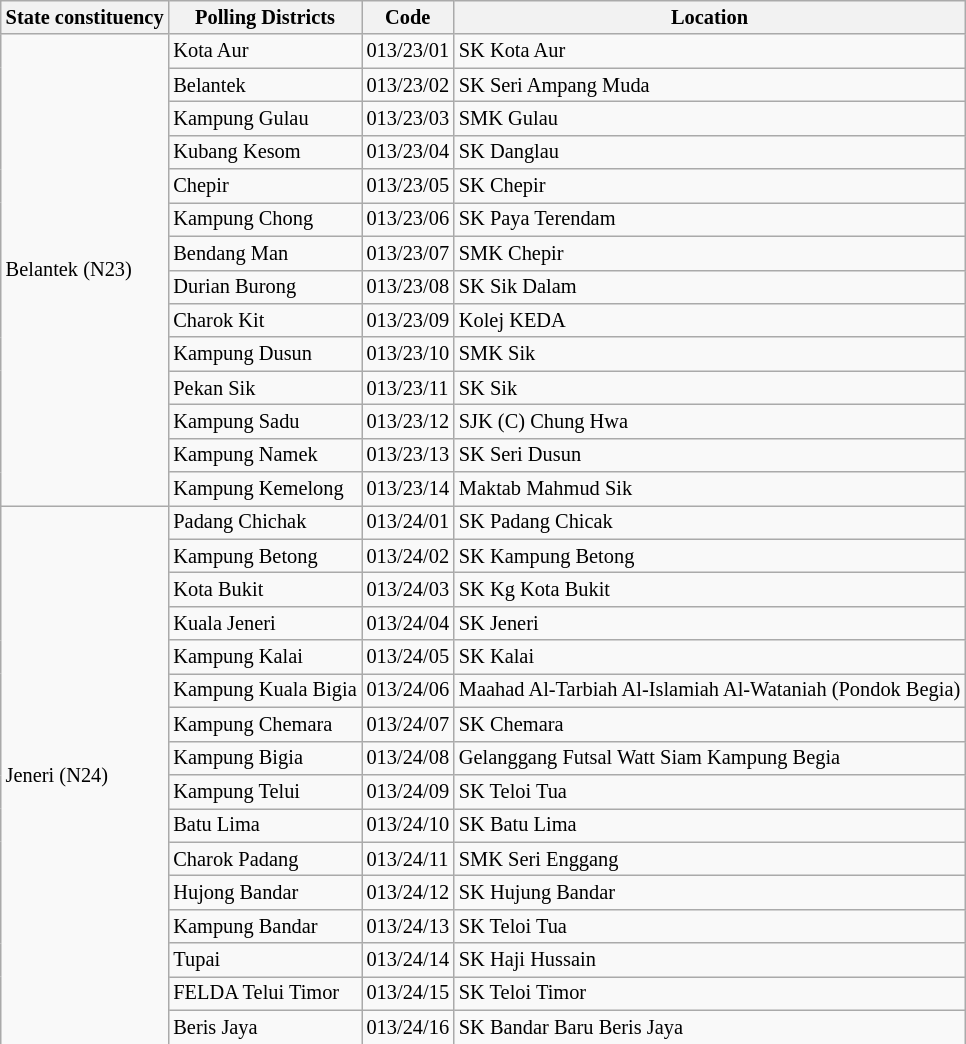<table class="wikitable sortable mw-collapsible" style="white-space:nowrap;font-size:85%">
<tr>
<th>State constituency</th>
<th>Polling Districts</th>
<th>Code</th>
<th>Location</th>
</tr>
<tr>
<td rowspan="14">Belantek (N23)</td>
<td>Kota Aur</td>
<td>013/23/01</td>
<td>SK Kota Aur</td>
</tr>
<tr>
<td>Belantek</td>
<td>013/23/02</td>
<td>SK Seri Ampang Muda</td>
</tr>
<tr>
<td>Kampung Gulau</td>
<td>013/23/03</td>
<td>SMK Gulau</td>
</tr>
<tr>
<td>Kubang Kesom</td>
<td>013/23/04</td>
<td>SK Danglau</td>
</tr>
<tr>
<td>Chepir</td>
<td>013/23/05</td>
<td>SK Chepir</td>
</tr>
<tr>
<td>Kampung Chong</td>
<td>013/23/06</td>
<td>SK Paya Terendam</td>
</tr>
<tr>
<td>Bendang Man</td>
<td>013/23/07</td>
<td>SMK Chepir</td>
</tr>
<tr>
<td>Durian Burong</td>
<td>013/23/08</td>
<td>SK Sik Dalam</td>
</tr>
<tr>
<td>Charok Kit</td>
<td>013/23/09</td>
<td>Kolej KEDA</td>
</tr>
<tr>
<td>Kampung Dusun</td>
<td>013/23/10</td>
<td>SMK Sik</td>
</tr>
<tr>
<td>Pekan Sik</td>
<td>013/23/11</td>
<td>SK Sik</td>
</tr>
<tr>
<td>Kampung Sadu</td>
<td>013/23/12</td>
<td>SJK (C) Chung Hwa</td>
</tr>
<tr>
<td>Kampung Namek</td>
<td>013/23/13</td>
<td>SK Seri Dusun</td>
</tr>
<tr>
<td>Kampung Kemelong</td>
<td>013/23/14</td>
<td>Maktab Mahmud Sik</td>
</tr>
<tr>
<td rowspan="16">Jeneri (N24)</td>
<td>Padang Chichak</td>
<td>013/24/01</td>
<td>SK Padang Chicak</td>
</tr>
<tr>
<td>Kampung Betong</td>
<td>013/24/02</td>
<td>SK Kampung Betong</td>
</tr>
<tr>
<td>Kota Bukit</td>
<td>013/24/03</td>
<td>SK Kg Kota Bukit</td>
</tr>
<tr>
<td>Kuala Jeneri</td>
<td>013/24/04</td>
<td>SK Jeneri</td>
</tr>
<tr>
<td>Kampung Kalai</td>
<td>013/24/05</td>
<td>SK Kalai</td>
</tr>
<tr>
<td>Kampung Kuala Bigia</td>
<td>013/24/06</td>
<td>Maahad Al-Tarbiah Al-Islamiah Al-Wataniah (Pondok Begia)</td>
</tr>
<tr>
<td>Kampung Chemara</td>
<td>013/24/07</td>
<td>SK Chemara</td>
</tr>
<tr>
<td>Kampung Bigia</td>
<td>013/24/08</td>
<td>Gelanggang Futsal Watt Siam Kampung Begia</td>
</tr>
<tr>
<td>Kampung Telui</td>
<td>013/24/09</td>
<td>SK Teloi Tua</td>
</tr>
<tr>
<td>Batu Lima</td>
<td>013/24/10</td>
<td>SK Batu Lima</td>
</tr>
<tr>
<td>Charok Padang</td>
<td>013/24/11</td>
<td>SMK Seri Enggang</td>
</tr>
<tr>
<td>Hujong Bandar</td>
<td>013/24/12</td>
<td>SK Hujung Bandar</td>
</tr>
<tr>
<td>Kampung Bandar</td>
<td>013/24/13</td>
<td>SK Teloi Tua</td>
</tr>
<tr>
<td>Tupai</td>
<td>013/24/14</td>
<td>SK Haji Hussain</td>
</tr>
<tr>
<td>FELDA Telui Timor</td>
<td>013/24/15</td>
<td>SK Teloi Timor</td>
</tr>
<tr>
<td>Beris Jaya</td>
<td>013/24/16</td>
<td>SK Bandar Baru Beris Jaya</td>
</tr>
</table>
